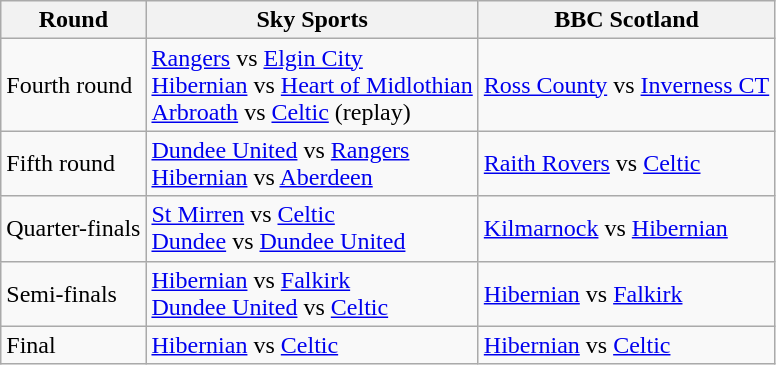<table class="wikitable">
<tr>
<th>Round</th>
<th>Sky Sports</th>
<th>BBC Scotland</th>
</tr>
<tr>
<td>Fourth round</td>
<td><a href='#'>Rangers</a> vs <a href='#'>Elgin City</a><br><a href='#'>Hibernian</a> vs <a href='#'>Heart of Midlothian</a><br><a href='#'>Arbroath</a> vs <a href='#'>Celtic</a> (replay) <br></td>
<td><a href='#'>Ross County</a> vs <a href='#'>Inverness CT</a></td>
</tr>
<tr>
<td>Fifth round</td>
<td><a href='#'>Dundee United</a> vs <a href='#'>Rangers</a><br><a href='#'>Hibernian</a> vs <a href='#'>Aberdeen</a></td>
<td><a href='#'>Raith Rovers</a> vs <a href='#'>Celtic</a></td>
</tr>
<tr>
<td>Quarter-finals</td>
<td><a href='#'>St Mirren</a> vs <a href='#'>Celtic</a><br><a href='#'>Dundee</a> vs <a href='#'>Dundee United</a></td>
<td><a href='#'>Kilmarnock</a> vs <a href='#'>Hibernian</a></td>
</tr>
<tr>
<td>Semi-finals</td>
<td><a href='#'>Hibernian</a> vs <a href='#'>Falkirk</a> <br> <a href='#'>Dundee United</a> vs <a href='#'>Celtic</a></td>
<td><a href='#'>Hibernian</a> vs <a href='#'>Falkirk</a></td>
</tr>
<tr>
<td>Final</td>
<td><a href='#'>Hibernian</a> vs <a href='#'>Celtic</a></td>
<td><a href='#'>Hibernian</a> vs <a href='#'>Celtic</a></td>
</tr>
</table>
